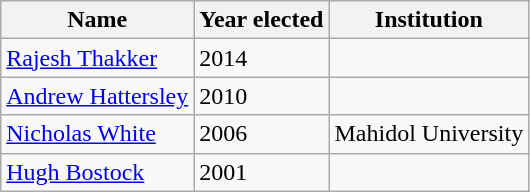<table class="wikitable sortable">
<tr>
<th>Name</th>
<th>Year elected</th>
<th>Institution</th>
</tr>
<tr>
<td><a href='#'>Rajesh Thakker</a></td>
<td>2014</td>
<td></td>
</tr>
<tr>
<td><a href='#'>Andrew Hattersley</a></td>
<td>2010</td>
<td></td>
</tr>
<tr>
<td><a href='#'>Nicholas White</a></td>
<td>2006</td>
<td>Mahidol University</td>
</tr>
<tr>
<td><a href='#'>Hugh Bostock</a></td>
<td>2001</td>
<td></td>
</tr>
</table>
